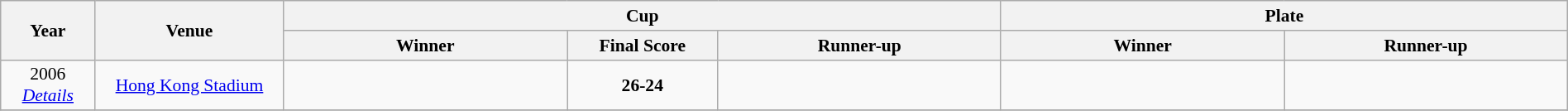<table class="wikitable" style="font-size:90%; width: 100%; text-align: center;">
<tr>
<th rowspan=2 width=5%>Year</th>
<th rowspan=2 width=10%>Venue</th>
<th colspan=3>Cup</th>
<th colspan=2>Plate</th>
</tr>
<tr>
<th width=15%>Winner</th>
<th width=8%>Final Score</th>
<th width=15%>Runner-up</th>
<th width=15%>Winner</th>
<th width=15%>Runner-up</th>
</tr>
<tr>
<td>2006<br> <em><a href='#'>Details</a></em></td>
<td><a href='#'>Hong Kong Stadium</a></td>
<td><strong></strong></td>
<td><strong>26-24</strong></td>
<td></td>
<td></td>
<td></td>
</tr>
<tr>
</tr>
</table>
